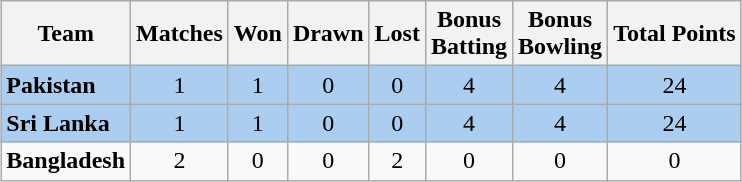<table class="wikitable" style="margin: 1em auto 1em auto;">
<tr>
<th>Team</th>
<th>Matches</th>
<th>Won</th>
<th>Drawn</th>
<th>Lost</th>
<th>Bonus<br>Batting</th>
<th>Bonus<br>Bowling</th>
<th>Total Points</th>
</tr>
<tr style="background:#abcdef;">
<td style="text-align:left; "><strong>Pakistan</strong></td>
<td style="text-align:center; ">1</td>
<td style="text-align:center; ">1</td>
<td style="text-align:center; ">0</td>
<td style="text-align:center; ">0</td>
<td style="text-align:center; ">4</td>
<td style="text-align:center; ">4</td>
<td style="text-align:center; ">24</td>
</tr>
<tr style="background:#abcdef;">
<td style="text-align:left; "><strong>Sri Lanka</strong></td>
<td style="text-align:center; ">1</td>
<td style="text-align:center; ">1</td>
<td style="text-align:center; ">0</td>
<td style="text-align:center; ">0</td>
<td style="text-align:center; ">4</td>
<td style="text-align:center; ">4</td>
<td style="text-align:center; ">24</td>
</tr>
<tr>
<td style="text-align:left;"><strong>Bangladesh</strong></td>
<td style="text-align:center;">2</td>
<td style="text-align:center;">0</td>
<td style="text-align:center;">0</td>
<td style="text-align:center;">2</td>
<td style="text-align:center;">0</td>
<td style="text-align:center;">0</td>
<td style="text-align:center;">0</td>
</tr>
</table>
